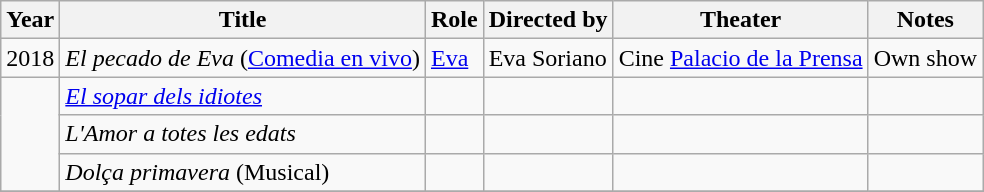<table class="wikitable">
<tr>
<th>Year</th>
<th>Title</th>
<th>Role</th>
<th>Directed by</th>
<th>Theater</th>
<th>Notes</th>
</tr>
<tr>
<td>2018</td>
<td><em>El pecado de Eva</em> (<a href='#'>Comedia en vivo</a>)</td>
<td><a href='#'>Eva</a></td>
<td>Eva Soriano</td>
<td>Cine <a href='#'>Palacio de la Prensa</a></td>
<td>Own show</td>
</tr>
<tr>
<td rowspan="3"></td>
<td><em><a href='#'>El sopar dels idiotes</a></em></td>
<td></td>
<td></td>
<td></td>
<td></td>
</tr>
<tr>
<td><em>L'Amor a totes les edats</em></td>
<td></td>
<td></td>
<td></td>
<td></td>
</tr>
<tr>
<td><em>Dolça primavera</em> (Musical)</td>
<td></td>
<td></td>
<td></td>
<td></td>
</tr>
<tr>
</tr>
</table>
